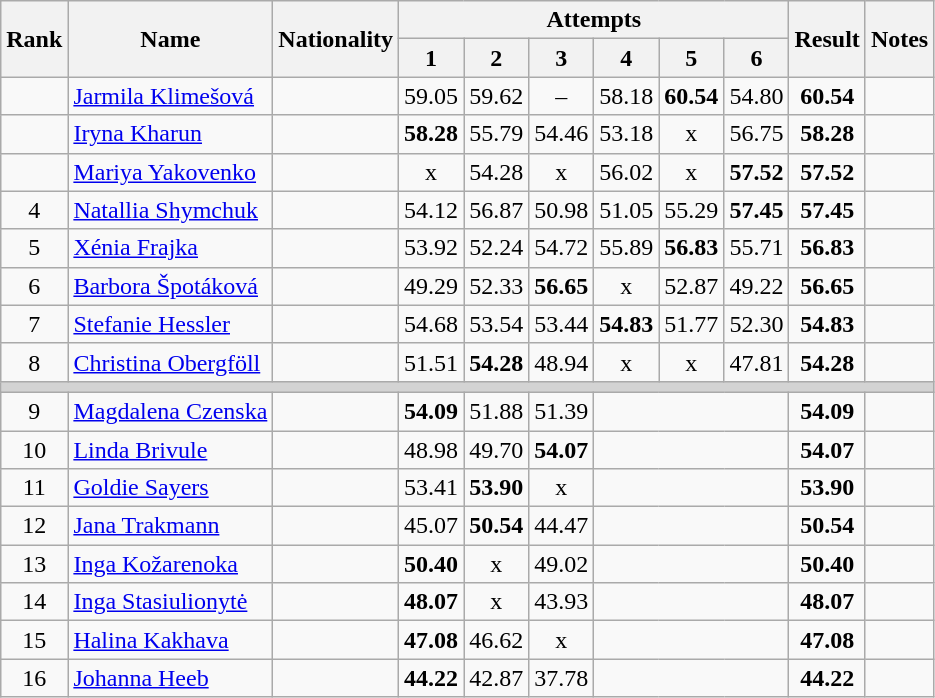<table class="wikitable sortable" style="text-align:center">
<tr>
<th rowspan=2>Rank</th>
<th rowspan=2>Name</th>
<th rowspan=2>Nationality</th>
<th colspan=6>Attempts</th>
<th rowspan=2>Result</th>
<th rowspan=2>Notes</th>
</tr>
<tr>
<th>1</th>
<th>2</th>
<th>3</th>
<th>4</th>
<th>5</th>
<th>6</th>
</tr>
<tr>
<td></td>
<td align=left><a href='#'>Jarmila Klimešová</a></td>
<td align=left></td>
<td>59.05</td>
<td>59.62</td>
<td>–</td>
<td>58.18</td>
<td><strong>60.54</strong></td>
<td>54.80</td>
<td><strong>60.54</strong></td>
<td></td>
</tr>
<tr>
<td></td>
<td align=left><a href='#'>Iryna Kharun</a></td>
<td align=left></td>
<td><strong>58.28</strong></td>
<td>55.79</td>
<td>54.46</td>
<td>53.18</td>
<td>x</td>
<td>56.75</td>
<td><strong>58.28</strong></td>
<td></td>
</tr>
<tr>
<td></td>
<td align=left><a href='#'>Mariya Yakovenko</a></td>
<td align=left></td>
<td>x</td>
<td>54.28</td>
<td>x</td>
<td>56.02</td>
<td>x</td>
<td><strong>57.52</strong></td>
<td><strong>57.52</strong></td>
<td></td>
</tr>
<tr>
<td>4</td>
<td align=left><a href='#'>Natallia Shymchuk</a></td>
<td align=left></td>
<td>54.12</td>
<td>56.87</td>
<td>50.98</td>
<td>51.05</td>
<td>55.29</td>
<td><strong>57.45</strong></td>
<td><strong>57.45</strong></td>
<td></td>
</tr>
<tr>
<td>5</td>
<td align=left><a href='#'>Xénia Frajka</a></td>
<td align=left></td>
<td>53.92</td>
<td>52.24</td>
<td>54.72</td>
<td>55.89</td>
<td><strong>56.83</strong></td>
<td>55.71</td>
<td><strong>56.83</strong></td>
<td></td>
</tr>
<tr>
<td>6</td>
<td align=left><a href='#'>Barbora Špotáková</a></td>
<td align=left></td>
<td>49.29</td>
<td>52.33</td>
<td><strong>56.65</strong></td>
<td>x</td>
<td>52.87</td>
<td>49.22</td>
<td><strong>56.65</strong></td>
<td></td>
</tr>
<tr>
<td>7</td>
<td align=left><a href='#'>Stefanie Hessler</a></td>
<td align=left></td>
<td>54.68</td>
<td>53.54</td>
<td>53.44</td>
<td><strong>54.83</strong></td>
<td>51.77</td>
<td>52.30</td>
<td><strong>54.83</strong></td>
<td></td>
</tr>
<tr>
<td>8</td>
<td align=left><a href='#'>Christina Obergföll</a></td>
<td align=left></td>
<td>51.51</td>
<td><strong>54.28</strong></td>
<td>48.94</td>
<td>x</td>
<td>x</td>
<td>47.81</td>
<td><strong>54.28</strong></td>
<td></td>
</tr>
<tr>
<td colspan=11 bgcolor=lightgray></td>
</tr>
<tr>
<td>9</td>
<td align=left><a href='#'>Magdalena Czenska</a></td>
<td align=left></td>
<td><strong>54.09</strong></td>
<td>51.88</td>
<td>51.39</td>
<td colspan=3></td>
<td><strong>54.09</strong></td>
<td></td>
</tr>
<tr>
<td>10</td>
<td align=left><a href='#'>Linda Brivule</a></td>
<td align=left></td>
<td>48.98</td>
<td>49.70</td>
<td><strong>54.07</strong></td>
<td colspan=3></td>
<td><strong>54.07</strong></td>
<td></td>
</tr>
<tr>
<td>11</td>
<td align=left><a href='#'>Goldie Sayers</a></td>
<td align=left></td>
<td>53.41</td>
<td><strong>53.90</strong></td>
<td>x</td>
<td colspan=3></td>
<td><strong>53.90</strong></td>
<td></td>
</tr>
<tr>
<td>12</td>
<td align=left><a href='#'>Jana Trakmann</a></td>
<td align=left></td>
<td>45.07</td>
<td><strong>50.54</strong></td>
<td>44.47</td>
<td colspan=3></td>
<td><strong>50.54</strong></td>
<td></td>
</tr>
<tr>
<td>13</td>
<td align=left><a href='#'>Inga Kožarenoka</a></td>
<td align=left></td>
<td><strong>50.40</strong></td>
<td>x</td>
<td>49.02</td>
<td colspan=3></td>
<td><strong>50.40</strong></td>
<td></td>
</tr>
<tr>
<td>14</td>
<td align=left><a href='#'>Inga Stasiulionytė</a></td>
<td align=left></td>
<td><strong>48.07</strong></td>
<td>x</td>
<td>43.93</td>
<td colspan=3></td>
<td><strong>48.07</strong></td>
<td></td>
</tr>
<tr>
<td>15</td>
<td align=left><a href='#'>Halina Kakhava</a></td>
<td align=left></td>
<td><strong>47.08</strong></td>
<td>46.62</td>
<td>x</td>
<td colspan=3></td>
<td><strong>47.08</strong></td>
<td></td>
</tr>
<tr>
<td>16</td>
<td align=left><a href='#'>Johanna Heeb</a></td>
<td align=left></td>
<td><strong>44.22</strong></td>
<td>42.87</td>
<td>37.78</td>
<td colspan=3></td>
<td><strong>44.22</strong></td>
<td></td>
</tr>
</table>
